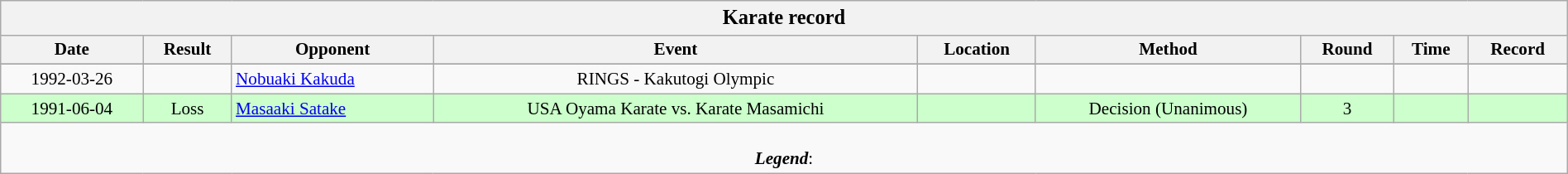<table class="wikitable collapsible" style="width:100%; font-size:88%; text-align:center;">
<tr>
<th colspan=9 style="font-size:116%">Karate record</th>
</tr>
<tr>
<th>Date</th>
<th>Result</th>
<th>Opponent</th>
<th>Event</th>
<th>Location</th>
<th>Method</th>
<th>Round</th>
<th>Time</th>
<th>Record</th>
</tr>
<tr>
</tr>
<tr bgcolor="">
<td>1992-03-26</td>
<td></td>
<td align=left> <a href='#'>Nobuaki Kakuda</a></td>
<td>RINGS - Kakutogi Olympic</td>
<td></td>
<td></td>
<td></td>
<td></td>
<td></td>
</tr>
<tr bgcolor="#CCFFCC">
<td>1991-06-04</td>
<td>Loss</td>
<td align=left> <a href='#'>Masaaki Satake</a></td>
<td>USA Oyama Karate vs. Karate Masamichi</td>
<td></td>
<td>Decision (Unanimous)</td>
<td>3</td>
<td></td>
<td></td>
</tr>
<tr>
<td colspan=9><br><strong><em>Legend</em></strong>: 


</td>
</tr>
</table>
